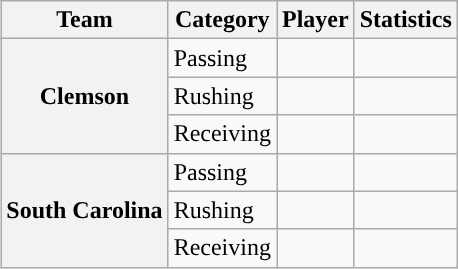<table class="wikitable" style="float:right">
<tr>
<th>Team</th>
<th>Category</th>
<th>Player</th>
<th>Statistics</th>
</tr>
<tr>
<th rowspan=3>Clemson</th>
<td>Passing</td>
<td></td>
<td></td>
</tr>
<tr>
<td>Rushing</td>
<td></td>
<td></td>
</tr>
<tr>
<td>Receiving</td>
<td></td>
<td></td>
</tr>
<tr>
<th rowspan=3>South Carolina</th>
<td>Passing</td>
<td></td>
<td></td>
</tr>
<tr>
<td>Rushing</td>
<td></td>
<td></td>
</tr>
<tr>
<td>Receiving</td>
<td></td>
<td></td>
</tr>
</table>
